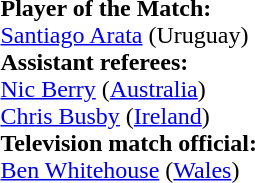<table style="width:100%">
<tr>
<td><br><strong>Player of the Match:</strong>
<br><a href='#'>Santiago Arata</a> (Uruguay)<br><strong>Assistant referees:</strong>
<br><a href='#'>Nic Berry</a> (<a href='#'>Australia</a>)
<br><a href='#'>Chris Busby</a> (<a href='#'>Ireland</a>)
<br><strong>Television match official:</strong>
<br><a href='#'>Ben Whitehouse</a> (<a href='#'>Wales</a>)</td>
</tr>
</table>
